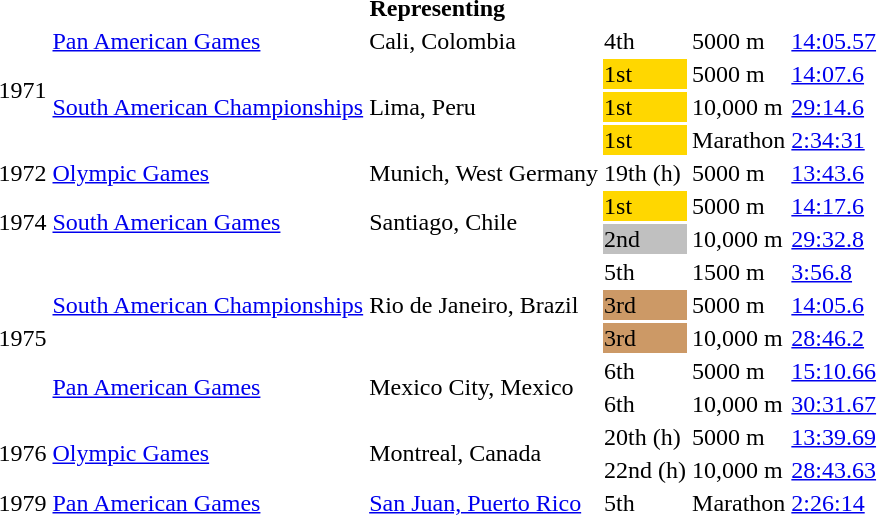<table>
<tr>
<th colspan="6">Representing </th>
</tr>
<tr>
<td rowspan=4>1971</td>
<td><a href='#'>Pan American Games</a></td>
<td>Cali, Colombia</td>
<td>4th</td>
<td>5000 m</td>
<td><a href='#'>14:05.57</a></td>
</tr>
<tr>
<td rowspan=3><a href='#'>South American Championships</a></td>
<td rowspan=3>Lima, Peru</td>
<td bgcolor=gold>1st</td>
<td>5000 m</td>
<td><a href='#'>14:07.6</a></td>
</tr>
<tr>
<td bgcolor=gold>1st</td>
<td>10,000 m</td>
<td><a href='#'>29:14.6</a></td>
</tr>
<tr>
<td bgcolor=gold>1st</td>
<td>Marathon</td>
<td><a href='#'>2:34:31</a></td>
</tr>
<tr>
<td>1972</td>
<td><a href='#'>Olympic Games</a></td>
<td>Munich, West Germany</td>
<td>19th (h)</td>
<td>5000 m</td>
<td><a href='#'>13:43.6</a></td>
</tr>
<tr>
<td rowspan=2>1974</td>
<td rowspan=2><a href='#'>South American Games</a></td>
<td rowspan=2>Santiago, Chile</td>
<td bgcolor=gold>1st</td>
<td>5000 m</td>
<td><a href='#'>14:17.6</a></td>
</tr>
<tr>
<td bgcolor=silver>2nd</td>
<td>10,000 m</td>
<td><a href='#'>29:32.8</a></td>
</tr>
<tr>
<td rowspan=5>1975</td>
<td rowspan=3><a href='#'>South American Championships</a></td>
<td rowspan=3>Rio de Janeiro, Brazil</td>
<td>5th</td>
<td>1500 m</td>
<td><a href='#'>3:56.8</a></td>
</tr>
<tr>
<td bgcolor=cc9966>3rd</td>
<td>5000 m</td>
<td><a href='#'>14:05.6</a></td>
</tr>
<tr>
<td bgcolor=cc9966>3rd</td>
<td>10,000 m</td>
<td><a href='#'>28:46.2</a></td>
</tr>
<tr>
<td rowspan=2><a href='#'>Pan American Games</a></td>
<td rowspan=2>Mexico City, Mexico</td>
<td>6th</td>
<td>5000 m</td>
<td><a href='#'>15:10.66</a></td>
</tr>
<tr>
<td>6th</td>
<td>10,000 m</td>
<td><a href='#'>30:31.67</a></td>
</tr>
<tr>
<td rowspan=2>1976</td>
<td rowspan=2><a href='#'>Olympic Games</a></td>
<td rowspan=2>Montreal, Canada</td>
<td>20th (h)</td>
<td>5000 m</td>
<td><a href='#'>13:39.69</a></td>
</tr>
<tr>
<td>22nd (h)</td>
<td>10,000 m</td>
<td><a href='#'>28:43.63</a></td>
</tr>
<tr>
<td>1979</td>
<td><a href='#'>Pan American Games</a></td>
<td><a href='#'>San Juan, Puerto Rico</a></td>
<td>5th</td>
<td>Marathon</td>
<td><a href='#'>2:26:14</a></td>
</tr>
</table>
